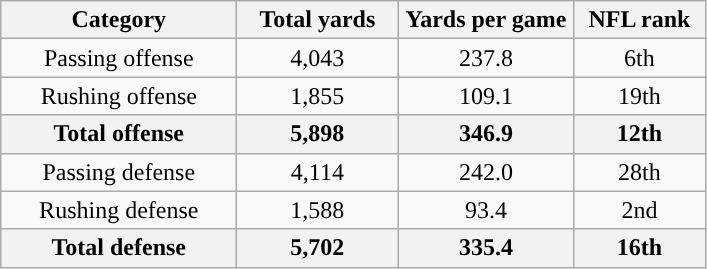<table class="wikitable" style="text-align:center">
<tr>
<th width="150">Category</th>
<th width="100">Total yards</th>
<th width="110">Yards per game</th>
<th width="80">NFL rank<br></th>
</tr>
<tr>
<td>Passing offense</td>
<td>4,043</td>
<td>237.8</td>
<td>6th</td>
</tr>
<tr>
<td>Rushing offense</td>
<td>1,855</td>
<td>109.1</td>
<td>19th</td>
</tr>
<tr>
<th>Total offense</th>
<th>5,898</th>
<th>346.9</th>
<th>12th</th>
</tr>
<tr>
<td>Passing defense</td>
<td>4,114</td>
<td>242.0</td>
<td>28th</td>
</tr>
<tr>
<td>Rushing defense</td>
<td>1,588</td>
<td>93.4</td>
<td>2nd</td>
</tr>
<tr>
<th>Total defense</th>
<th>5,702</th>
<th>335.4</th>
<th>16th</th>
</tr>
</table>
